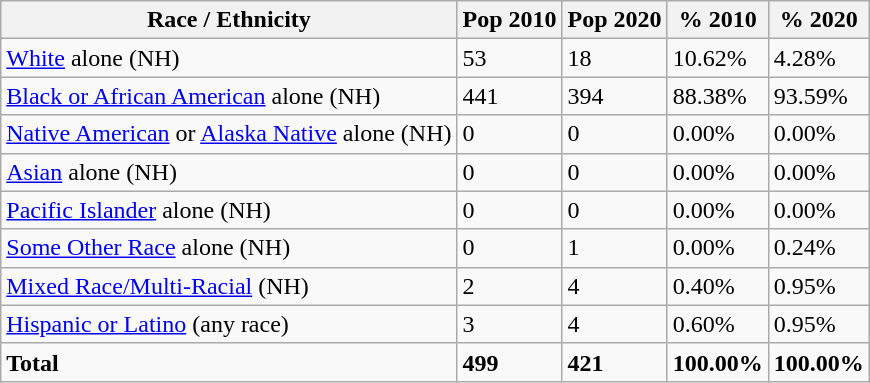<table class="wikitable">
<tr>
<th>Race / Ethnicity</th>
<th>Pop 2010</th>
<th>Pop 2020</th>
<th>% 2010</th>
<th>% 2020</th>
</tr>
<tr>
<td><a href='#'>White</a> alone (NH)</td>
<td>53</td>
<td>18</td>
<td>10.62%</td>
<td>4.28%</td>
</tr>
<tr>
<td><a href='#'>Black or African American</a> alone (NH)</td>
<td>441</td>
<td>394</td>
<td>88.38%</td>
<td>93.59%</td>
</tr>
<tr>
<td><a href='#'>Native American</a> or <a href='#'>Alaska Native</a> alone (NH)</td>
<td>0</td>
<td>0</td>
<td>0.00%</td>
<td>0.00%</td>
</tr>
<tr>
<td><a href='#'>Asian</a> alone (NH)</td>
<td>0</td>
<td>0</td>
<td>0.00%</td>
<td>0.00%</td>
</tr>
<tr>
<td><a href='#'>Pacific Islander</a> alone (NH)</td>
<td>0</td>
<td>0</td>
<td>0.00%</td>
<td>0.00%</td>
</tr>
<tr>
<td><a href='#'>Some Other Race</a> alone (NH)</td>
<td>0</td>
<td>1</td>
<td>0.00%</td>
<td>0.24%</td>
</tr>
<tr>
<td><a href='#'>Mixed Race/Multi-Racial</a> (NH)</td>
<td>2</td>
<td>4</td>
<td>0.40%</td>
<td>0.95%</td>
</tr>
<tr>
<td><a href='#'>Hispanic or Latino</a> (any race)</td>
<td>3</td>
<td>4</td>
<td>0.60%</td>
<td>0.95%</td>
</tr>
<tr>
<td><strong>Total</strong></td>
<td><strong>499</strong></td>
<td><strong>421</strong></td>
<td><strong>100.00%</strong></td>
<td><strong>100.00%</strong></td>
</tr>
</table>
